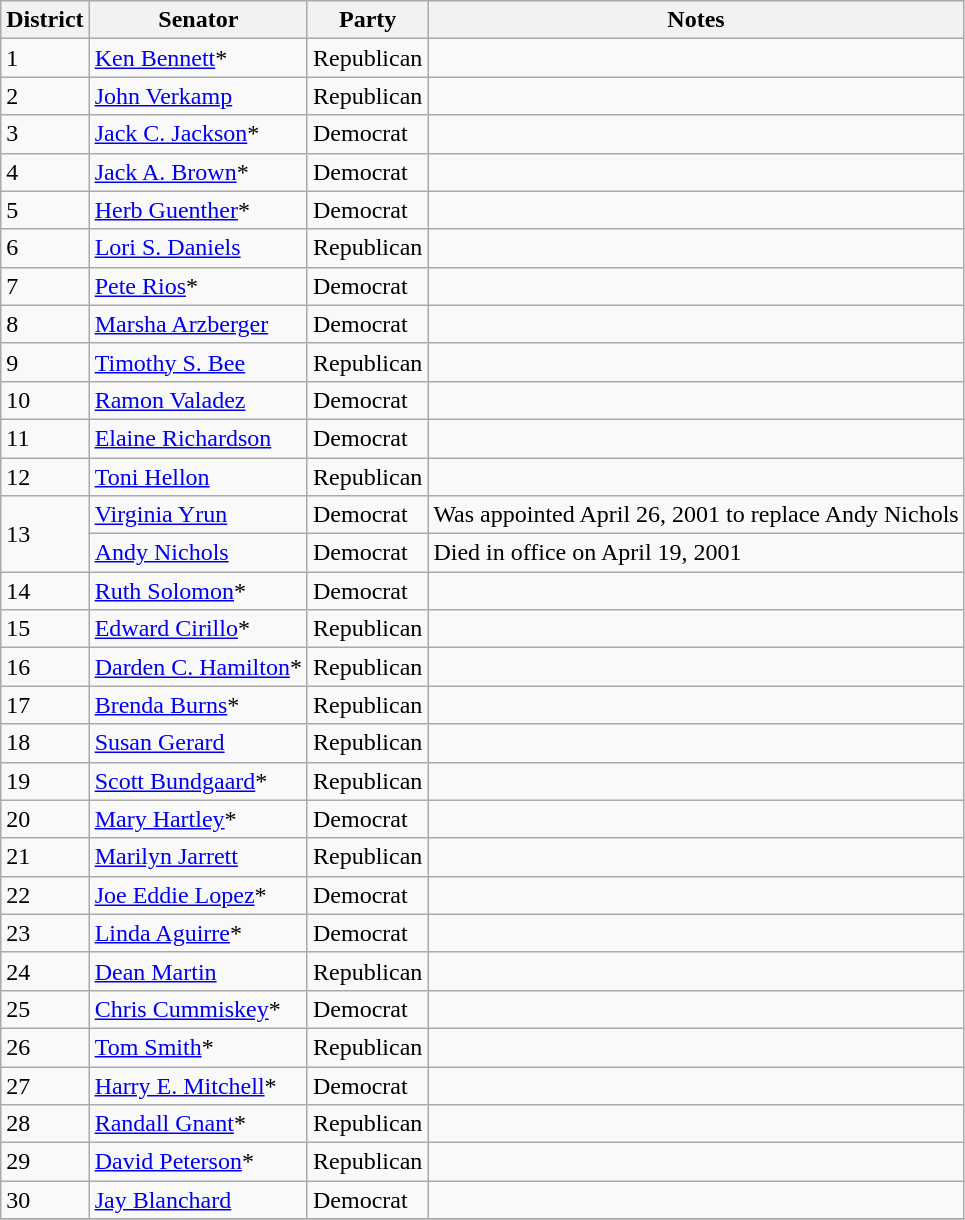<table class=wikitable>
<tr>
<th>District</th>
<th>Senator</th>
<th>Party</th>
<th>Notes</th>
</tr>
<tr>
<td>1</td>
<td><a href='#'>Ken Bennett</a>*</td>
<td>Republican</td>
<td></td>
</tr>
<tr>
<td>2</td>
<td><a href='#'>John Verkamp</a></td>
<td>Republican</td>
<td></td>
</tr>
<tr>
<td>3</td>
<td><a href='#'>Jack C. Jackson</a>*</td>
<td>Democrat</td>
<td></td>
</tr>
<tr>
<td>4</td>
<td><a href='#'>Jack A. Brown</a>*</td>
<td>Democrat</td>
<td></td>
</tr>
<tr>
<td>5</td>
<td><a href='#'>Herb Guenther</a>*</td>
<td>Democrat</td>
<td></td>
</tr>
<tr>
<td>6</td>
<td><a href='#'>Lori S. Daniels</a></td>
<td>Republican</td>
<td></td>
</tr>
<tr>
<td>7</td>
<td><a href='#'>Pete Rios</a>*</td>
<td>Democrat</td>
<td></td>
</tr>
<tr>
<td>8</td>
<td><a href='#'>Marsha Arzberger</a></td>
<td>Democrat</td>
<td></td>
</tr>
<tr>
<td>9</td>
<td><a href='#'>Timothy S. Bee</a></td>
<td>Republican</td>
<td></td>
</tr>
<tr>
<td>10</td>
<td><a href='#'>Ramon Valadez</a></td>
<td>Democrat</td>
<td></td>
</tr>
<tr>
<td>11</td>
<td><a href='#'>Elaine Richardson</a></td>
<td>Democrat</td>
<td></td>
</tr>
<tr>
<td>12</td>
<td><a href='#'>Toni Hellon</a></td>
<td>Republican</td>
<td></td>
</tr>
<tr>
<td rowspan="2">13</td>
<td><a href='#'>Virginia Yrun</a></td>
<td>Democrat</td>
<td>Was appointed April 26, 2001 to replace Andy Nichols</td>
</tr>
<tr>
<td><a href='#'>Andy Nichols</a></td>
<td>Democrat</td>
<td>Died in office on April 19, 2001</td>
</tr>
<tr>
<td>14</td>
<td><a href='#'>Ruth Solomon</a>*</td>
<td>Democrat</td>
<td></td>
</tr>
<tr>
<td>15</td>
<td><a href='#'>Edward Cirillo</a>*</td>
<td>Republican</td>
<td></td>
</tr>
<tr>
<td>16</td>
<td><a href='#'>Darden C. Hamilton</a>*</td>
<td>Republican</td>
<td></td>
</tr>
<tr>
<td>17</td>
<td><a href='#'>Brenda Burns</a>*</td>
<td>Republican</td>
<td></td>
</tr>
<tr>
<td>18</td>
<td><a href='#'>Susan Gerard</a></td>
<td>Republican</td>
<td></td>
</tr>
<tr>
<td>19</td>
<td><a href='#'>Scott Bundgaard</a>*</td>
<td>Republican</td>
<td></td>
</tr>
<tr>
<td>20</td>
<td><a href='#'>Mary Hartley</a>*</td>
<td>Democrat</td>
<td></td>
</tr>
<tr>
<td>21</td>
<td><a href='#'>Marilyn Jarrett</a></td>
<td>Republican</td>
<td></td>
</tr>
<tr>
<td>22</td>
<td><a href='#'>Joe Eddie Lopez</a>*</td>
<td>Democrat</td>
<td></td>
</tr>
<tr>
<td>23</td>
<td><a href='#'>Linda Aguirre</a>*</td>
<td>Democrat</td>
<td></td>
</tr>
<tr>
<td>24</td>
<td><a href='#'>Dean Martin</a></td>
<td>Republican</td>
<td></td>
</tr>
<tr>
<td>25</td>
<td><a href='#'>Chris Cummiskey</a>*</td>
<td>Democrat</td>
<td></td>
</tr>
<tr>
<td>26</td>
<td><a href='#'>Tom Smith</a>*</td>
<td>Republican</td>
<td></td>
</tr>
<tr>
<td>27</td>
<td><a href='#'>Harry E. Mitchell</a>*</td>
<td>Democrat</td>
<td></td>
</tr>
<tr>
<td>28</td>
<td><a href='#'>Randall Gnant</a>*</td>
<td>Republican</td>
<td></td>
</tr>
<tr>
<td>29</td>
<td><a href='#'>David Peterson</a>*</td>
<td>Republican</td>
<td></td>
</tr>
<tr>
<td>30</td>
<td><a href='#'>Jay Blanchard</a></td>
<td>Democrat</td>
<td></td>
</tr>
<tr>
</tr>
</table>
